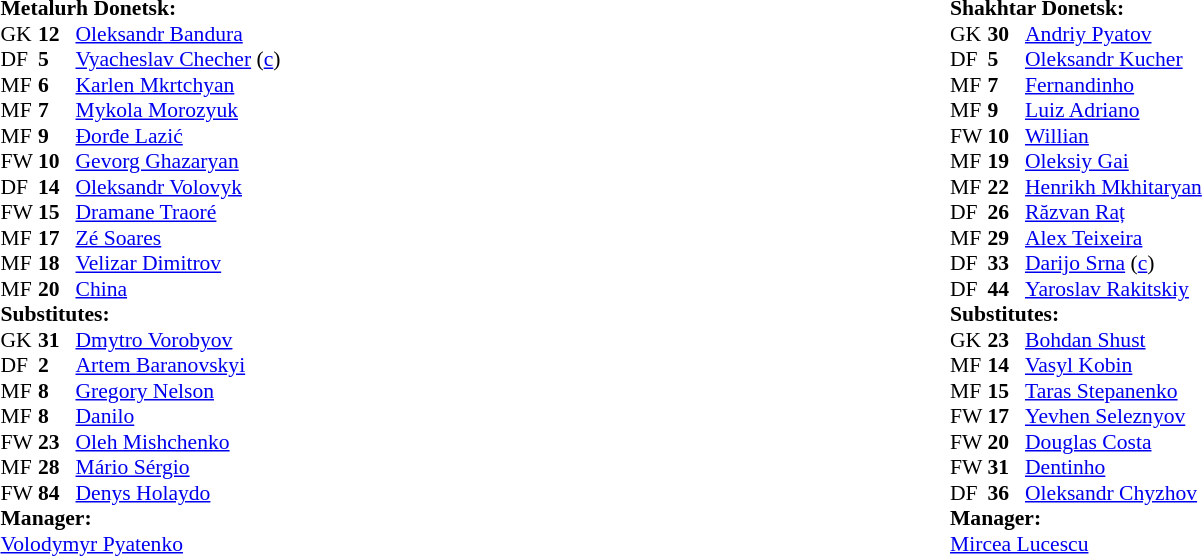<table width="100%">
<tr>
<td valign="top" width="50%"><br><table style="font-size: 90%" cellspacing="0" cellpadding="0" align=left>
<tr>
<td colspan="4"><strong>Metalurh Donetsk:</strong></td>
</tr>
<tr>
<th width=25></th>
<th width=25></th>
</tr>
<tr>
<td>GK</td>
<td><strong>12</strong></td>
<td> <a href='#'>Oleksandr Bandura</a></td>
</tr>
<tr>
<td>DF</td>
<td><strong>5</strong></td>
<td> <a href='#'>Vyacheslav Checher</a> (<a href='#'>c</a>)</td>
</tr>
<tr>
<td>MF</td>
<td><strong>6</strong></td>
<td> <a href='#'>Karlen Mkrtchyan</a></td>
<td></td>
</tr>
<tr>
<td>MF</td>
<td><strong>7</strong></td>
<td> <a href='#'>Mykola Morozyuk</a></td>
<td></td>
</tr>
<tr>
<td>MF</td>
<td><strong>9</strong></td>
<td> <a href='#'>Đorđe Lazić</a></td>
</tr>
<tr>
<td>FW</td>
<td><strong>10</strong></td>
<td> <a href='#'>Gevorg Ghazaryan</a></td>
<td> </td>
</tr>
<tr>
<td>DF</td>
<td><strong>14</strong></td>
<td> <a href='#'>Oleksandr Volovyk</a></td>
</tr>
<tr>
<td>FW</td>
<td><strong>15</strong></td>
<td> <a href='#'>Dramane Traoré</a></td>
</tr>
<tr>
<td>MF</td>
<td><strong>17</strong></td>
<td> <a href='#'>Zé Soares</a></td>
<td> </td>
</tr>
<tr>
<td>MF</td>
<td><strong>18</strong></td>
<td> <a href='#'>Velizar Dimitrov</a></td>
<td></td>
</tr>
<tr>
<td>MF</td>
<td><strong>20</strong></td>
<td> <a href='#'>China</a></td>
</tr>
<tr>
<td colspan=3><strong>Substitutes:</strong></td>
</tr>
<tr>
<td>GK</td>
<td><strong>31</strong></td>
<td> <a href='#'>Dmytro Vorobyov</a></td>
</tr>
<tr>
<td>DF</td>
<td><strong>2</strong></td>
<td> <a href='#'>Artem Baranovskyi</a></td>
</tr>
<tr>
<td>MF</td>
<td><strong>8</strong></td>
<td> <a href='#'>Gregory Nelson</a></td>
<td></td>
</tr>
<tr>
<td>MF</td>
<td><strong>8</strong></td>
<td> <a href='#'>Danilo</a></td>
<td></td>
</tr>
<tr>
<td>FW</td>
<td><strong>23</strong></td>
<td> <a href='#'>Oleh Mishchenko</a></td>
<td></td>
</tr>
<tr>
<td>MF</td>
<td><strong>28</strong></td>
<td> <a href='#'>Mário Sérgio</a></td>
</tr>
<tr>
<td>FW</td>
<td><strong>84</strong></td>
<td> <a href='#'>Denys Holaydo</a></td>
</tr>
<tr>
<td colspan=4><strong>Manager:</strong></td>
</tr>
<tr>
<td colspan="4"> <a href='#'>Volodymyr Pyatenko</a></td>
</tr>
<tr>
</tr>
</table>
</td>
<td valign="top"></td>
<td valign="top" width="50%"><br><table style="font-size: 90%" cellspacing="0" cellpadding="0" align=left>
<tr>
<td colspan="4"><strong>Shakhtar Donetsk:</strong></td>
</tr>
<tr>
<th width=25></th>
<th width=25></th>
</tr>
<tr>
<td>GK</td>
<td><strong>30</strong></td>
<td> <a href='#'>Andriy Pyatov</a></td>
</tr>
<tr>
<td>DF</td>
<td><strong>5</strong></td>
<td> <a href='#'>Oleksandr Kucher</a></td>
<td></td>
</tr>
<tr>
<td>MF</td>
<td><strong>7</strong></td>
<td> <a href='#'>Fernandinho</a></td>
<td></td>
</tr>
<tr>
<td>MF</td>
<td><strong>9</strong></td>
<td> <a href='#'>Luiz Adriano</a></td>
<td></td>
</tr>
<tr>
<td>FW</td>
<td><strong>10</strong></td>
<td> <a href='#'>Willian</a></td>
<td></td>
</tr>
<tr>
<td>MF</td>
<td><strong>19</strong></td>
<td> <a href='#'>Oleksiy Gai</a></td>
<td></td>
</tr>
<tr>
<td>MF</td>
<td><strong>22</strong></td>
<td> <a href='#'>Henrikh Mkhitaryan</a></td>
<td> </td>
</tr>
<tr>
<td>DF</td>
<td><strong>26</strong></td>
<td> <a href='#'>Răzvan Raț</a></td>
</tr>
<tr>
<td>MF</td>
<td><strong>29</strong></td>
<td> <a href='#'>Alex Teixeira</a></td>
<td></td>
</tr>
<tr>
<td>DF</td>
<td><strong>33</strong></td>
<td> <a href='#'>Darijo Srna</a> (<a href='#'>c</a>)</td>
<td></td>
</tr>
<tr>
<td>DF</td>
<td><strong>44</strong></td>
<td> <a href='#'>Yaroslav Rakitskiy</a></td>
</tr>
<tr>
<td colspan=3><strong>Substitutes:</strong></td>
</tr>
<tr>
<td>GK</td>
<td><strong>23</strong></td>
<td> <a href='#'>Bohdan Shust</a></td>
</tr>
<tr>
<td>MF</td>
<td><strong>14</strong></td>
<td> <a href='#'>Vasyl Kobin</a></td>
</tr>
<tr>
<td>MF</td>
<td><strong>15</strong></td>
<td> <a href='#'>Taras Stepanenko</a></td>
<td></td>
</tr>
<tr>
<td>FW</td>
<td><strong>17</strong></td>
<td> <a href='#'>Yevhen Seleznyov</a></td>
<td></td>
</tr>
<tr>
<td>FW</td>
<td><strong>20</strong></td>
<td> <a href='#'>Douglas Costa</a></td>
<td></td>
</tr>
<tr>
<td>FW</td>
<td><strong>31</strong></td>
<td> <a href='#'>Dentinho</a></td>
<td></td>
</tr>
<tr>
<td>DF</td>
<td><strong>36</strong></td>
<td> <a href='#'>Oleksandr Chyzhov</a></td>
</tr>
<tr>
<td colspan=4><strong>Manager:</strong></td>
</tr>
<tr>
<td colspan="4"> <a href='#'>Mircea Lucescu</a></td>
</tr>
</table>
</td>
</tr>
</table>
